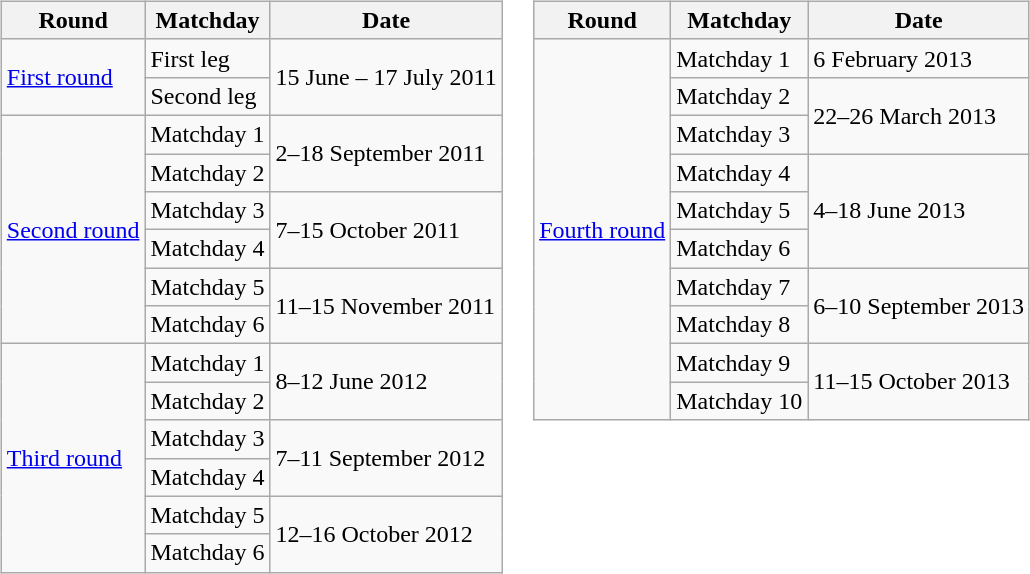<table>
<tr>
<td valign=top><br><table class="wikitable">
<tr>
<th>Round</th>
<th>Matchday</th>
<th>Date</th>
</tr>
<tr>
<td rowspan=2><a href='#'>First round</a></td>
<td>First leg</td>
<td rowspan=2>15 June – 17 July 2011</td>
</tr>
<tr>
<td>Second leg</td>
</tr>
<tr>
<td rowspan=6><a href='#'>Second round</a></td>
<td>Matchday 1</td>
<td rowspan=2>2–18 September 2011</td>
</tr>
<tr>
<td>Matchday 2</td>
</tr>
<tr>
<td>Matchday 3</td>
<td rowspan=2>7–15 October 2011</td>
</tr>
<tr>
<td>Matchday 4</td>
</tr>
<tr>
<td>Matchday 5</td>
<td rowspan=2>11–15 November 2011</td>
</tr>
<tr>
<td>Matchday 6</td>
</tr>
<tr>
<td rowspan=6><a href='#'>Third round</a></td>
<td>Matchday 1</td>
<td rowspan=2>8–12 June 2012</td>
</tr>
<tr>
<td>Matchday 2</td>
</tr>
<tr>
<td>Matchday 3</td>
<td rowspan=2>7–11 September 2012</td>
</tr>
<tr>
<td>Matchday 4</td>
</tr>
<tr>
<td>Matchday 5</td>
<td rowspan=2>12–16 October 2012</td>
</tr>
<tr>
<td>Matchday 6</td>
</tr>
</table>
</td>
<td valign=top><br><table class="wikitable">
<tr>
<th>Round</th>
<th>Matchday</th>
<th>Date</th>
</tr>
<tr>
<td rowspan=10><a href='#'>Fourth round</a></td>
<td>Matchday 1</td>
<td>6 February 2013</td>
</tr>
<tr>
<td>Matchday 2</td>
<td rowspan=2>22–26 March 2013</td>
</tr>
<tr>
<td>Matchday 3</td>
</tr>
<tr>
<td>Matchday 4</td>
<td rowspan=3>4–18 June 2013</td>
</tr>
<tr>
<td>Matchday 5</td>
</tr>
<tr>
<td>Matchday 6</td>
</tr>
<tr>
<td>Matchday 7</td>
<td rowspan=2>6–10 September 2013</td>
</tr>
<tr>
<td>Matchday 8</td>
</tr>
<tr>
<td>Matchday 9</td>
<td rowspan=2>11–15 October 2013</td>
</tr>
<tr>
<td>Matchday 10</td>
</tr>
</table>
</td>
</tr>
</table>
